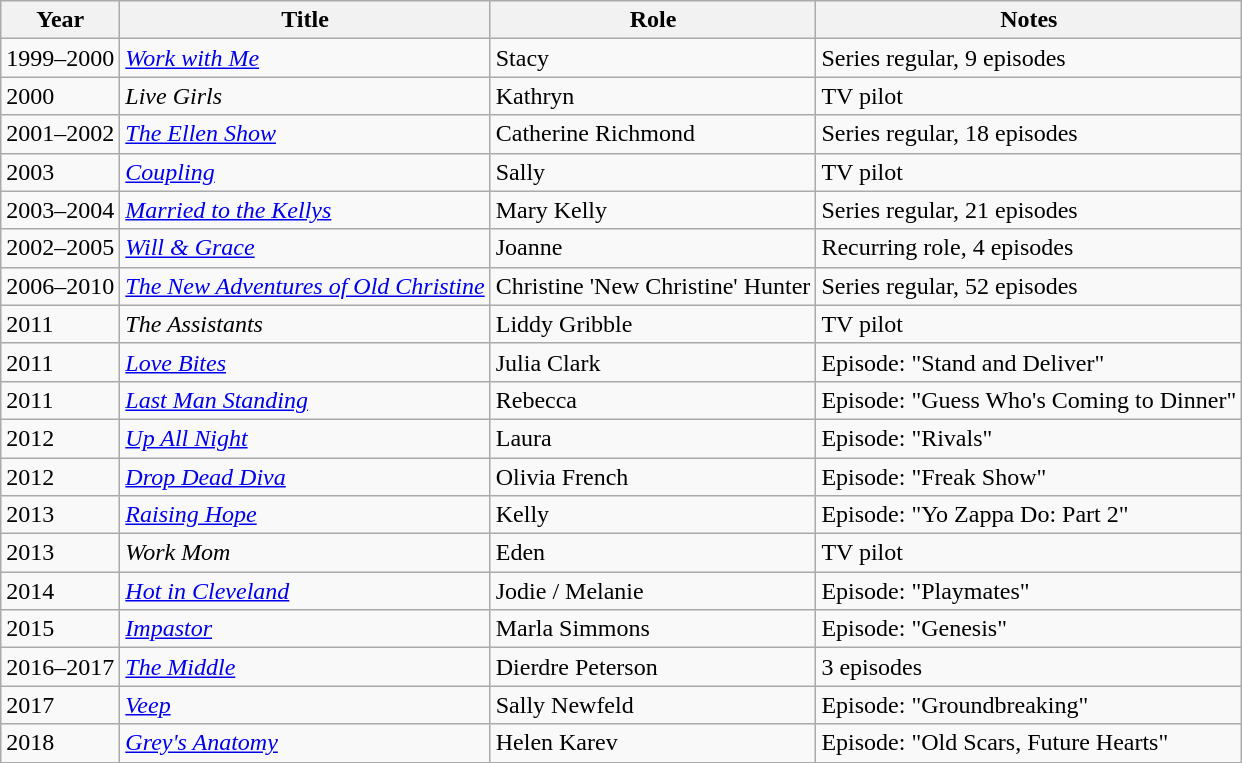<table class="wikitable sortable">
<tr>
<th>Year</th>
<th>Title</th>
<th>Role</th>
<th class="unsortable">Notes</th>
</tr>
<tr>
<td>1999–2000</td>
<td><em><a href='#'>Work with Me</a></em></td>
<td>Stacy</td>
<td>Series regular, 9 episodes</td>
</tr>
<tr>
<td>2000</td>
<td><em>Live Girls</em></td>
<td>Kathryn</td>
<td>TV pilot</td>
</tr>
<tr>
<td>2001–2002</td>
<td><em><a href='#'>The Ellen Show</a></em></td>
<td>Catherine Richmond</td>
<td>Series regular, 18 episodes</td>
</tr>
<tr>
<td>2003</td>
<td><em><a href='#'>Coupling</a></em></td>
<td>Sally</td>
<td>TV pilot</td>
</tr>
<tr>
<td>2003–2004</td>
<td><em><a href='#'>Married to the Kellys</a></em></td>
<td>Mary Kelly</td>
<td>Series regular, 21 episodes</td>
</tr>
<tr>
<td>2002–2005</td>
<td><em><a href='#'>Will & Grace</a></em></td>
<td>Joanne</td>
<td>Recurring role, 4 episodes</td>
</tr>
<tr>
<td>2006–2010</td>
<td><em><a href='#'>The New Adventures of Old Christine</a></em></td>
<td>Christine 'New Christine' Hunter</td>
<td>Series regular, 52 episodes</td>
</tr>
<tr>
<td>2011</td>
<td><em>The Assistants</em></td>
<td>Liddy Gribble</td>
<td>TV pilot</td>
</tr>
<tr>
<td>2011</td>
<td><em><a href='#'>Love Bites</a></em></td>
<td>Julia Clark</td>
<td>Episode: "Stand and Deliver"</td>
</tr>
<tr>
<td>2011</td>
<td><em><a href='#'>Last Man Standing</a></em></td>
<td>Rebecca</td>
<td>Episode: "Guess Who's Coming to Dinner"</td>
</tr>
<tr>
<td>2012</td>
<td><em><a href='#'>Up All Night</a></em></td>
<td>Laura</td>
<td>Episode: "Rivals"</td>
</tr>
<tr>
<td>2012</td>
<td><em><a href='#'>Drop Dead Diva</a></em></td>
<td>Olivia French</td>
<td>Episode: "Freak Show"</td>
</tr>
<tr>
<td>2013</td>
<td><em><a href='#'>Raising Hope</a></em></td>
<td>Kelly</td>
<td>Episode: "Yo Zappa Do: Part 2"</td>
</tr>
<tr>
<td>2013</td>
<td><em>Work Mom</em></td>
<td>Eden</td>
<td>TV pilot</td>
</tr>
<tr>
<td>2014</td>
<td><em><a href='#'>Hot in Cleveland</a></em></td>
<td>Jodie / Melanie</td>
<td>Episode: "Playmates"</td>
</tr>
<tr>
<td>2015</td>
<td><em><a href='#'>Impastor</a></em></td>
<td>Marla Simmons</td>
<td>Episode: "Genesis"</td>
</tr>
<tr>
<td>2016–2017</td>
<td><em><a href='#'>The Middle</a></em></td>
<td>Dierdre Peterson</td>
<td>3 episodes</td>
</tr>
<tr>
<td>2017</td>
<td><em><a href='#'>Veep</a></em></td>
<td>Sally Newfeld</td>
<td>Episode: "Groundbreaking"</td>
</tr>
<tr>
<td>2018</td>
<td><em><a href='#'>Grey's Anatomy</a></em></td>
<td>Helen Karev</td>
<td>Episode: "Old Scars, Future Hearts"</td>
</tr>
</table>
